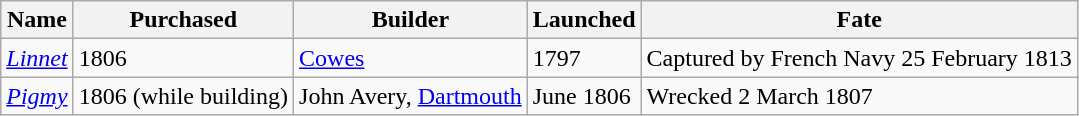<table class="sortable wikitable">
<tr>
<th>Name</th>
<th>Purchased</th>
<th>Builder</th>
<th>Launched</th>
<th>Fate</th>
</tr>
<tr>
<td><a href='#'><em>Linnet</em></a></td>
<td>1806</td>
<td><a href='#'>Cowes</a></td>
<td>1797</td>
<td>Captured by French Navy 25 February 1813</td>
</tr>
<tr>
<td><a href='#'><em>Pigmy</em></a></td>
<td>1806 (while building)</td>
<td>John Avery, <a href='#'>Dartmouth</a></td>
<td>June 1806</td>
<td>Wrecked 2 March 1807</td>
</tr>
</table>
